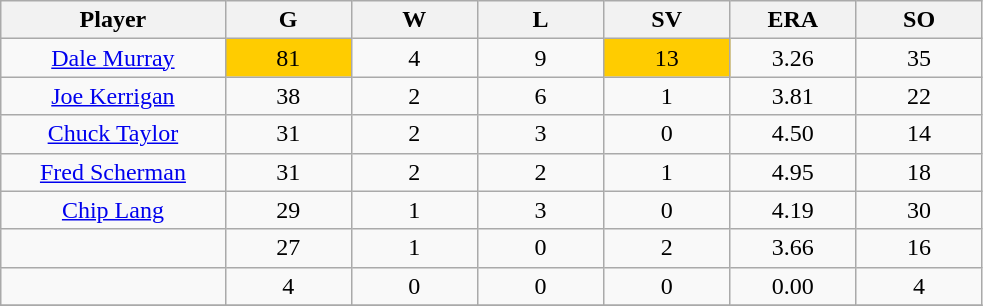<table class="wikitable sortable">
<tr>
<th bgcolor="#DDDDFF" width="16%">Player</th>
<th bgcolor="#DDDDFF" width="9%">G</th>
<th bgcolor="#DDDDFF" width="9%">W</th>
<th bgcolor="#DDDDFF" width="9%">L</th>
<th bgcolor="#DDDDFF" width="9%">SV</th>
<th bgcolor="#DDDDFF" width="9%">ERA</th>
<th bgcolor="#DDDDFF" width="9%">SO</th>
</tr>
<tr align="center">
<td><a href='#'>Dale Murray</a></td>
<td bgcolor="#FFCC00">81</td>
<td>4</td>
<td>9</td>
<td bgcolor="#FFCC00">13</td>
<td>3.26</td>
<td>35</td>
</tr>
<tr align=center>
<td><a href='#'>Joe Kerrigan</a></td>
<td>38</td>
<td>2</td>
<td>6</td>
<td>1</td>
<td>3.81</td>
<td>22</td>
</tr>
<tr align=center>
<td><a href='#'>Chuck Taylor</a></td>
<td>31</td>
<td>2</td>
<td>3</td>
<td>0</td>
<td>4.50</td>
<td>14</td>
</tr>
<tr align=center>
<td><a href='#'>Fred Scherman</a></td>
<td>31</td>
<td>2</td>
<td>2</td>
<td>1</td>
<td>4.95</td>
<td>18</td>
</tr>
<tr align=center>
<td><a href='#'>Chip Lang</a></td>
<td>29</td>
<td>1</td>
<td>3</td>
<td>0</td>
<td>4.19</td>
<td>30</td>
</tr>
<tr align=center>
<td></td>
<td>27</td>
<td>1</td>
<td>0</td>
<td>2</td>
<td>3.66</td>
<td>16</td>
</tr>
<tr align="center">
<td></td>
<td>4</td>
<td>0</td>
<td>0</td>
<td>0</td>
<td>0.00</td>
<td>4</td>
</tr>
<tr align="center">
</tr>
</table>
